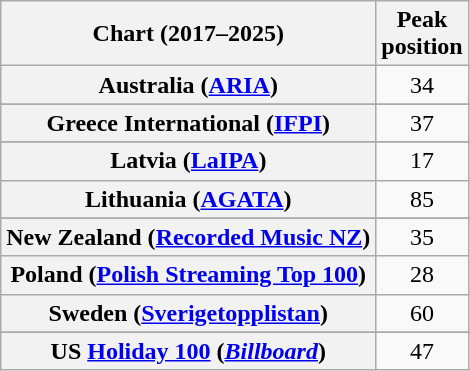<table class="wikitable plainrowheaders sortable" style="text-align:center">
<tr>
<th>Chart (2017–2025)</th>
<th>Peak<br>position</th>
</tr>
<tr>
<th scope="row">Australia (<a href='#'>ARIA</a>)</th>
<td>34</td>
</tr>
<tr>
</tr>
<tr>
</tr>
<tr>
</tr>
<tr>
</tr>
<tr>
<th scope="row">Greece International (<a href='#'>IFPI</a>)</th>
<td>37</td>
</tr>
<tr>
</tr>
<tr>
</tr>
<tr>
</tr>
<tr>
<th scope="row">Latvia (<a href='#'>LaIPA</a>)</th>
<td>17</td>
</tr>
<tr>
<th scope="row">Lithuania (<a href='#'>AGATA</a>)</th>
<td>85</td>
</tr>
<tr>
</tr>
<tr>
<th scope="row">New Zealand (<a href='#'>Recorded Music NZ</a>)</th>
<td>35</td>
</tr>
<tr>
<th scope="row">Poland (<a href='#'>Polish Streaming Top 100</a>)</th>
<td>28</td>
</tr>
<tr>
<th scope="row">Sweden (<a href='#'>Sverigetopplistan</a>)</th>
<td>60</td>
</tr>
<tr>
</tr>
<tr>
</tr>
<tr>
<th scope="row">US <a href='#'>Holiday 100</a> (<em><a href='#'>Billboard</a></em>)</th>
<td>47</td>
</tr>
</table>
